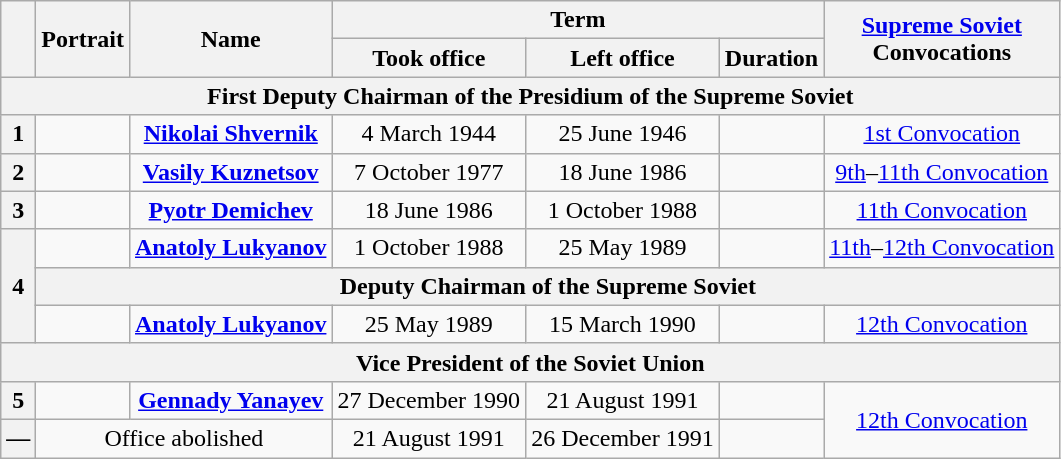<table class="wikitable" style="text-align:center;">
<tr>
<th rowspan=2><br></th>
<th rowspan=2>Portrait</th>
<th rowspan=2>Name<br></th>
<th colspan=3>Term</th>
<th rowspan=2><a href='#'>Supreme Soviet</a><br>Convocations<br></th>
</tr>
<tr>
<th>Took office</th>
<th>Left office</th>
<th>Duration</th>
</tr>
<tr>
<th colspan=7>First Deputy Chairman of the Presidium of the Supreme Soviet<br></th>
</tr>
<tr>
<th>1</th>
<td></td>
<td><strong><a href='#'>Nikolai Shvernik</a></strong><br></td>
<td>4 March 1944</td>
<td>25 June 1946</td>
<td></td>
<td><a href='#'>1st Convocation</a></td>
</tr>
<tr>
<th>2</th>
<td></td>
<td><strong><a href='#'>Vasily Kuznetsov</a></strong><br></td>
<td>7 October 1977</td>
<td>18 June 1986</td>
<td></td>
<td><a href='#'>9th</a>–<a href='#'>11th Convocation</a></td>
</tr>
<tr>
<th>3</th>
<td></td>
<td><strong><a href='#'>Pyotr Demichev</a></strong><br></td>
<td>18 June 1986</td>
<td>1 October 1988</td>
<td></td>
<td><a href='#'>11th Convocation</a></td>
</tr>
<tr>
<th rowspan=3>4</th>
<td></td>
<td><strong><a href='#'>Anatoly Lukyanov</a></strong><br></td>
<td>1 October 1988</td>
<td>25 May 1989</td>
<td></td>
<td><a href='#'>11th</a>–<a href='#'>12th Convocation</a></td>
</tr>
<tr>
<th colspan=6>Deputy Chairman of the Supreme Soviet<br></th>
</tr>
<tr>
<td></td>
<td><strong><a href='#'>Anatoly Lukyanov</a></strong><br></td>
<td>25 May 1989</td>
<td>15 March 1990</td>
<td></td>
<td><a href='#'>12th Convocation</a></td>
</tr>
<tr>
<th colspan=7>Vice President of the Soviet Union<br></th>
</tr>
<tr>
<th>5</th>
<td></td>
<td><strong><a href='#'>Gennady Yanayev</a></strong><br></td>
<td>27 December 1990</td>
<td>21 August 1991</td>
<td></td>
<td rowspan=2><a href='#'>12th Convocation</a></td>
</tr>
<tr>
<th>—</th>
<td colspan=2>Office abolished</td>
<td>21 August 1991</td>
<td>26 December 1991</td>
<td></td>
</tr>
</table>
